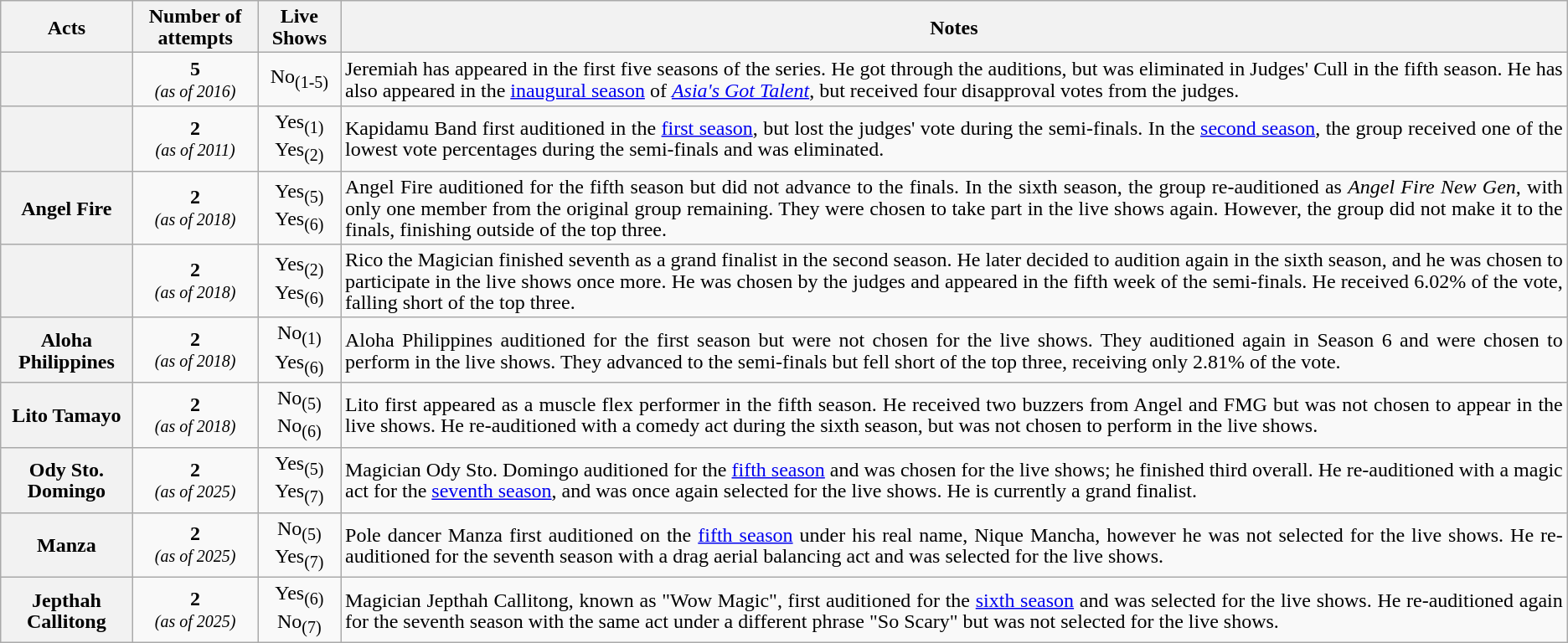<table class="wikitable" style="text-align:center; line-height:17px;" width="auto">
<tr>
<th>Acts</th>
<th>Number of attempts</th>
<th>Live Shows</th>
<th>Notes</th>
</tr>
<tr>
<th></th>
<td><strong>5</strong><br><small><em>(as of 2016)</em></small></td>
<td>No<sub>(1-5)</sub></td>
<td style="text-align:justify;">Jeremiah has appeared in the first five seasons of the series. He got through the auditions, but was eliminated in Judges' Cull in the fifth season. He has also appeared in the <a href='#'>inaugural season</a> of <em><a href='#'>Asia's Got Talent</a></em>, but received four disapproval votes from the judges.</td>
</tr>
<tr>
<th></th>
<td><strong>2</strong><br><small><em>(as of 2011)</em></small></td>
<td>Yes<sub>(1)</sub><br>Yes<sub>(2)</sub></td>
<td style="text-align:justify;">Kapidamu Band first auditioned in the <a href='#'>first season</a>, but lost the judges' vote during the semi-finals. In the <a href='#'>second season</a>, the group received one of the lowest vote percentages during the semi-finals and was eliminated.</td>
</tr>
<tr>
<th>Angel Fire</th>
<td><strong>2</strong><br><small><em>(as of 2018)</em></small></td>
<td>Yes<sub>(5)</sub><br>Yes<sub>(6)</sub></td>
<td style="text-align:justify;">Angel Fire auditioned for the fifth season but did not advance to the finals. In the sixth season, the group re-auditioned as <em>Angel Fire New Gen</em>, with only one member from the original group remaining. They were chosen to take part in the live shows again. However, the group did not make it to the finals, finishing outside of the top three.</td>
</tr>
<tr>
<th></th>
<td><strong>2</strong><br><small><em>(as of 2018)</em></small></td>
<td>Yes<sub>(2)</sub><br>Yes<sub>(6)</sub></td>
<td style="text-align:justify;">Rico the Magician finished seventh as a grand finalist in the second season. He later decided to audition again in the sixth season, and he was chosen to participate in the live shows once more. He was chosen by the judges and appeared in the fifth week of the semi-finals. He received 6.02% of the vote, falling short of the top three.</td>
</tr>
<tr>
<th>Aloha Philippines</th>
<td><strong>2</strong><br><small><em>(as of 2018)</em></small></td>
<td>No<sub>(1)</sub><br>Yes<sub>(6)</sub></td>
<td style="text-align:justify;">Aloha Philippines auditioned for the first season but were not chosen for the live shows. They auditioned again in Season 6 and were chosen to perform in the live shows. They advanced to the semi-finals but fell short of the top three, receiving only 2.81% of the vote.</td>
</tr>
<tr>
<th>Lito Tamayo</th>
<td><strong>2</strong><br><small><em>(as of 2018)</em></small></td>
<td>No<sub>(5)</sub><br>No<sub>(6)</sub></td>
<td style="text-align:justify;">Lito first appeared as a muscle flex performer in the fifth season. He received two buzzers from Angel and FMG but was not chosen to appear in the live shows. He re-auditioned with a comedy act during the sixth season, but was not chosen to perform in the live shows.</td>
</tr>
<tr>
<th>Ody Sto. Domingo</th>
<td><strong>2</strong><br><small><em>(as of 2025)</em></small></td>
<td>Yes<sub>(5)</sub><br>Yes<sub>(7)</sub></td>
<td style="text-align:justify;">Magician Ody Sto.  Domingo auditioned for the <a href='#'>fifth season</a> and was chosen for the live shows; he finished third overall.  He re-auditioned with a magic act for the <a href='#'>seventh season</a>, and was once again selected for the live shows. He is currently a grand finalist.</td>
</tr>
<tr>
<th>Manza</th>
<td><strong>2</strong><br><small><em>(as of 2025)</em></small></td>
<td>No<sub>(5)</sub><br>Yes<sub>(7)</sub></td>
<td style="text-align:justify;">Pole dancer Manza first auditioned on the <a href='#'>fifth season</a> under his real name, Nique Mancha, however he was not selected for the live shows. He re-auditioned for the seventh season with a drag aerial balancing act and was selected for the live shows.</td>
</tr>
<tr>
<th>Jepthah Callitong</th>
<td><strong>2</strong><br><small><em>(as of 2025)</em></small></td>
<td>Yes<sub>(6)</sub><br>No<sub>(7)</sub></td>
<td style="text-align:justify;">Magician Jepthah Callitong, known as "Wow Magic", first auditioned for the <a href='#'>sixth season</a> and was selected for the live shows. He re-auditioned again for the seventh season with the same act under a different phrase "So Scary" but was not selected for the live shows.</td>
</tr>
</table>
